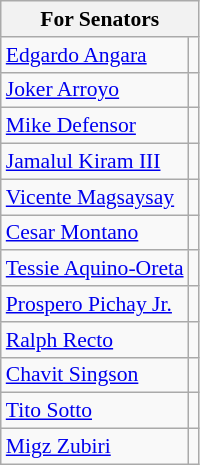<table class=wikitable style="font-size:90%">
<tr>
<th colspan=5>For Senators</th>
</tr>
<tr>
<td><a href='#'>Edgardo Angara</a></td>
<td></td>
</tr>
<tr>
<td><a href='#'>Joker Arroyo</a></td>
<td></td>
</tr>
<tr>
<td><a href='#'>Mike Defensor</a></td>
<td></td>
</tr>
<tr>
<td><a href='#'>Jamalul Kiram III</a></td>
<td></td>
</tr>
<tr>
<td><a href='#'>Vicente Magsaysay</a></td>
<td></td>
</tr>
<tr>
<td><a href='#'>Cesar Montano</a></td>
<td></td>
</tr>
<tr>
<td><a href='#'>Tessie Aquino-Oreta</a></td>
<td></td>
</tr>
<tr>
<td><a href='#'>Prospero Pichay Jr.</a></td>
<td></td>
</tr>
<tr>
<td><a href='#'>Ralph Recto</a></td>
<td></td>
</tr>
<tr>
<td><a href='#'>Chavit Singson</a></td>
<td></td>
</tr>
<tr>
<td><a href='#'>Tito Sotto</a></td>
<td></td>
</tr>
<tr>
<td><a href='#'>Migz Zubiri</a></td>
<td></td>
</tr>
</table>
